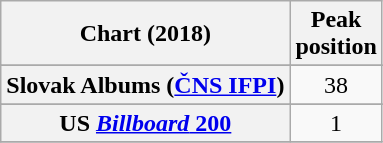<table class="wikitable sortable plainrowheaders" style="text-align:center">
<tr>
<th scope="col">Chart (2018)</th>
<th scope="col">Peak<br> position</th>
</tr>
<tr>
</tr>
<tr>
</tr>
<tr>
</tr>
<tr>
</tr>
<tr>
</tr>
<tr>
</tr>
<tr>
</tr>
<tr>
</tr>
<tr>
</tr>
<tr>
</tr>
<tr>
</tr>
<tr>
</tr>
<tr>
</tr>
<tr>
</tr>
<tr>
</tr>
<tr>
</tr>
<tr>
<th scope="row">Slovak Albums (<a href='#'>ČNS IFPI</a>)</th>
<td>38</td>
</tr>
<tr>
</tr>
<tr>
</tr>
<tr>
</tr>
<tr>
</tr>
<tr>
<th scope="row">US <a href='#'><em>Billboard</em> 200</a></th>
<td>1</td>
</tr>
<tr>
</tr>
</table>
